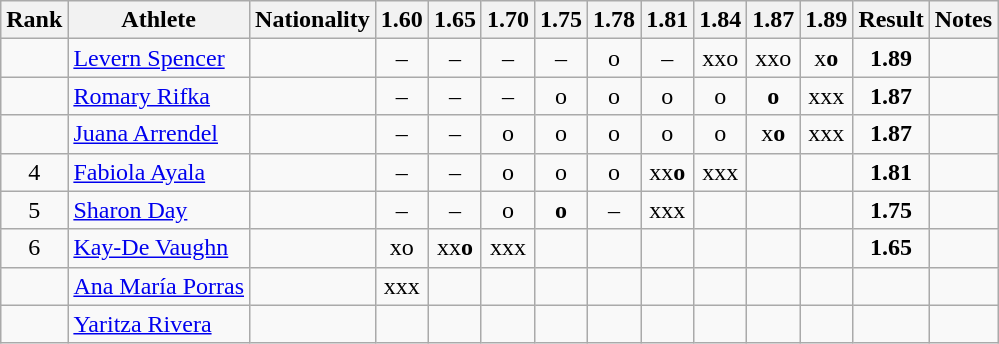<table class="wikitable sortable" style="text-align:center">
<tr>
<th>Rank</th>
<th>Athlete</th>
<th>Nationality</th>
<th>1.60</th>
<th>1.65</th>
<th>1.70</th>
<th>1.75</th>
<th>1.78</th>
<th>1.81</th>
<th>1.84</th>
<th>1.87</th>
<th>1.89</th>
<th>Result</th>
<th>Notes</th>
</tr>
<tr>
<td></td>
<td align="left"><a href='#'>Levern Spencer</a></td>
<td align=left></td>
<td>–</td>
<td>–</td>
<td>–</td>
<td>–</td>
<td>o</td>
<td>–</td>
<td>xxo</td>
<td>xxo</td>
<td>x<strong>o</strong></td>
<td><strong>1.89</strong></td>
<td></td>
</tr>
<tr>
<td></td>
<td align="left"><a href='#'>Romary Rifka</a></td>
<td align=left></td>
<td>–</td>
<td>–</td>
<td>–</td>
<td>o</td>
<td>o</td>
<td>o</td>
<td>o</td>
<td><strong>o</strong></td>
<td>xxx</td>
<td><strong>1.87</strong></td>
<td></td>
</tr>
<tr>
<td></td>
<td align="left"><a href='#'>Juana Arrendel</a></td>
<td align=left></td>
<td>–</td>
<td>–</td>
<td>o</td>
<td>o</td>
<td>o</td>
<td>o</td>
<td>o</td>
<td>x<strong>o</strong></td>
<td>xxx</td>
<td><strong>1.87</strong></td>
<td></td>
</tr>
<tr>
<td>4</td>
<td align="left"><a href='#'>Fabiola Ayala</a></td>
<td align=left></td>
<td>–</td>
<td>–</td>
<td>o</td>
<td>o</td>
<td>o</td>
<td>xx<strong>o</strong></td>
<td>xxx</td>
<td></td>
<td></td>
<td><strong>1.81</strong></td>
<td></td>
</tr>
<tr>
<td>5</td>
<td align="left"><a href='#'>Sharon Day</a></td>
<td align=left></td>
<td>–</td>
<td>–</td>
<td>o</td>
<td><strong>o</strong></td>
<td>–</td>
<td>xxx</td>
<td></td>
<td></td>
<td></td>
<td><strong>1.75</strong></td>
<td></td>
</tr>
<tr>
<td>6</td>
<td align="left"><a href='#'>Kay-De Vaughn</a></td>
<td align=left></td>
<td>xo</td>
<td>xx<strong>o</strong></td>
<td>xxx</td>
<td></td>
<td></td>
<td></td>
<td></td>
<td></td>
<td></td>
<td><strong>1.65</strong></td>
<td></td>
</tr>
<tr>
<td></td>
<td align="left"><a href='#'>Ana María Porras</a></td>
<td align=left></td>
<td>xxx</td>
<td></td>
<td></td>
<td></td>
<td></td>
<td></td>
<td></td>
<td></td>
<td></td>
<td><strong></strong></td>
<td></td>
</tr>
<tr>
<td></td>
<td align="left"><a href='#'>Yaritza Rivera</a></td>
<td align=left></td>
<td></td>
<td></td>
<td></td>
<td></td>
<td></td>
<td></td>
<td></td>
<td></td>
<td></td>
<td><strong></strong></td>
<td></td>
</tr>
</table>
